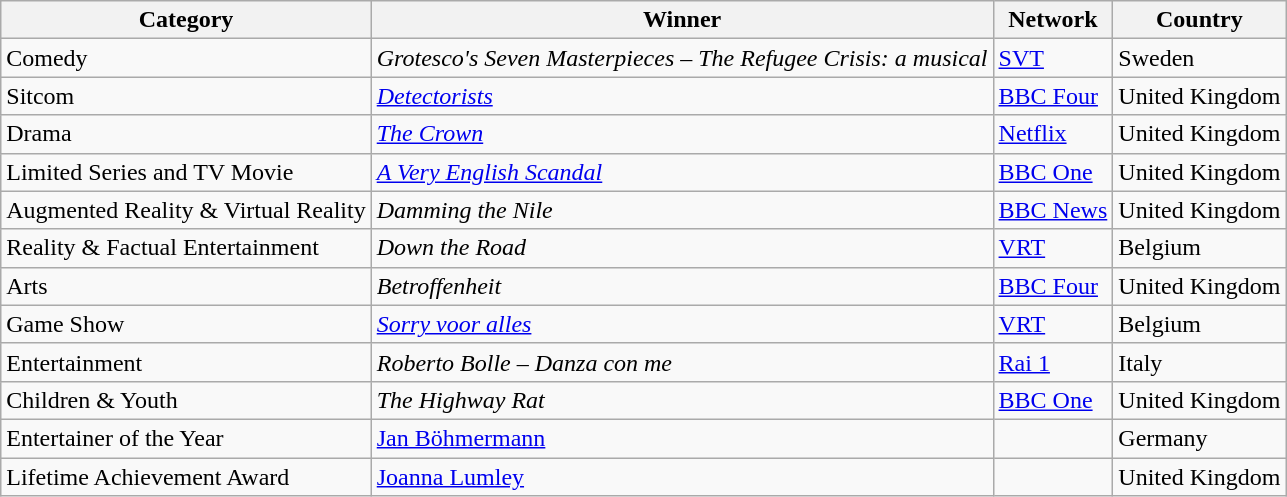<table class="wikitable">
<tr>
<th>Category</th>
<th>Winner</th>
<th>Network</th>
<th>Country</th>
</tr>
<tr>
<td>Comedy</td>
<td><em>Grotesco's Seven Masterpieces – The Refugee Crisis: a musical</em></td>
<td><a href='#'>SVT</a></td>
<td>Sweden</td>
</tr>
<tr>
<td>Sitcom</td>
<td><em><a href='#'>Detectorists</a></em></td>
<td><a href='#'>BBC Four</a></td>
<td>United Kingdom</td>
</tr>
<tr>
<td>Drama</td>
<td><em><a href='#'>The Crown</a></em></td>
<td><a href='#'>Netflix</a></td>
<td>United Kingdom</td>
</tr>
<tr>
<td>Limited Series and TV Movie</td>
<td><em><a href='#'>A Very English Scandal</a></em></td>
<td><a href='#'>BBC One</a></td>
<td>United Kingdom</td>
</tr>
<tr>
<td>Augmented Reality & Virtual Reality</td>
<td><em>Damming the Nile</em></td>
<td><a href='#'>BBC News</a></td>
<td>United Kingdom</td>
</tr>
<tr>
<td>Reality & Factual Entertainment</td>
<td><em>Down the Road</em></td>
<td><a href='#'>VRT</a></td>
<td>Belgium</td>
</tr>
<tr>
<td>Arts</td>
<td><em>Betroffenheit</em></td>
<td><a href='#'>BBC Four</a></td>
<td>United Kingdom</td>
</tr>
<tr>
<td>Game Show</td>
<td><em><a href='#'>Sorry voor alles</a></em></td>
<td><a href='#'>VRT</a></td>
<td>Belgium</td>
</tr>
<tr>
<td>Entertainment</td>
<td><em>Roberto Bolle – Danza con me</em></td>
<td><a href='#'>Rai 1</a></td>
<td>Italy</td>
</tr>
<tr>
<td>Children & Youth</td>
<td><em>The Highway Rat</em></td>
<td><a href='#'>BBC One</a></td>
<td>United Kingdom</td>
</tr>
<tr>
<td>Entertainer of the Year</td>
<td><a href='#'>Jan Böhmermann</a></td>
<td></td>
<td>Germany</td>
</tr>
<tr>
<td>Lifetime Achievement Award</td>
<td><a href='#'>Joanna Lumley</a></td>
<td></td>
<td>United Kingdom</td>
</tr>
</table>
